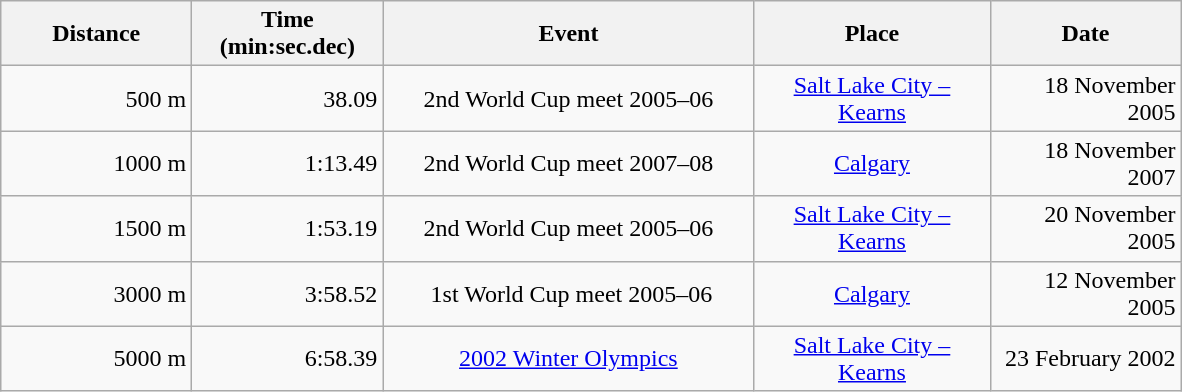<table class="wikitable" align="center">
<tr align="center">
<th width="120px">Distance</th>
<th width="120px">Time (min:sec.dec)</th>
<th width="240px">Event</th>
<th width="150px">Place</th>
<th width="120px">Date</th>
</tr>
<tr align="right">
<td>500 m</td>
<td>38.09</td>
<td align="center">2nd World Cup meet 2005–06</td>
<td align="center"><a href='#'>Salt Lake City – Kearns</a></td>
<td>18 November 2005</td>
</tr>
<tr align="right">
<td>1000 m</td>
<td>1:13.49</td>
<td align="center">2nd World Cup meet 2007–08</td>
<td align="center"><a href='#'>Calgary</a></td>
<td>18 November 2007</td>
</tr>
<tr align="right">
<td>1500 m</td>
<td>1:53.19</td>
<td align="center">2nd World Cup meet 2005–06</td>
<td align="center"><a href='#'>Salt Lake City – Kearns</a></td>
<td>20 November 2005</td>
</tr>
<tr align="right">
<td>3000 m</td>
<td>3:58.52</td>
<td align="center"> 1st World Cup meet 2005–06</td>
<td align="center"><a href='#'>Calgary</a></td>
<td>12 November 2005</td>
</tr>
<tr align="right">
<td>5000 m</td>
<td>6:58.39</td>
<td align="center"><a href='#'>2002 Winter Olympics</a></td>
<td align="center"><a href='#'>Salt Lake City – Kearns</a></td>
<td>23 February 2002</td>
</tr>
</table>
